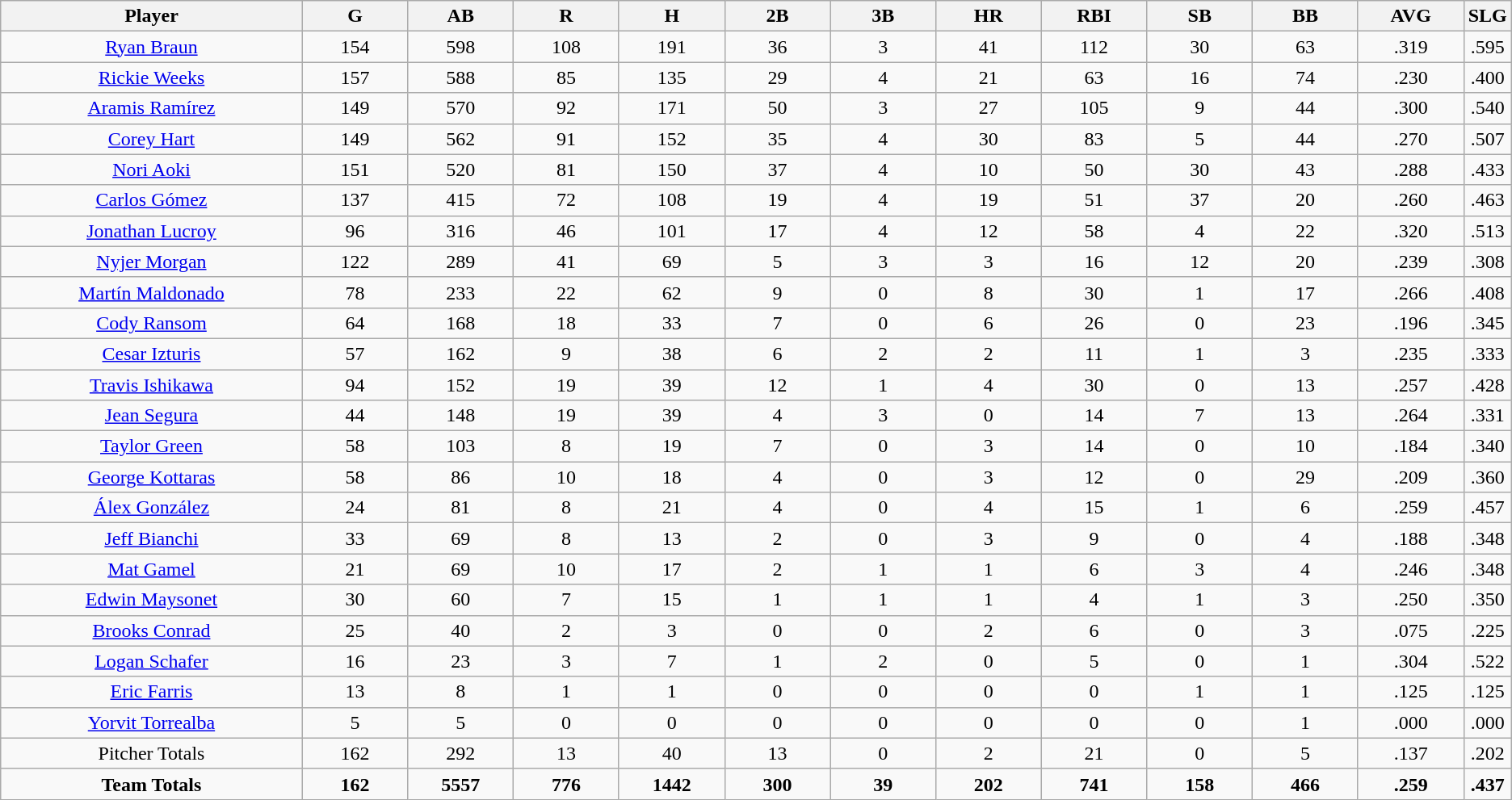<table class=wikitable style="text-align:center">
<tr>
<th bgcolor=#DDDDFF; width="20%">Player</th>
<th bgcolor=#DDDDFF; width="7%">G</th>
<th bgcolor=#DDDDFF; width="7%">AB</th>
<th bgcolor=#DDDDFF; width="7%">R</th>
<th bgcolor=#DDDDFF; width="7%">H</th>
<th bgcolor=#DDDDFF; width="7%">2B</th>
<th bgcolor=#DDDDFF; width="7%">3B</th>
<th bgcolor=#DDDDFF; width="7%">HR</th>
<th bgcolor=#DDDDFF; width="7%">RBI</th>
<th bgcolor=#DDDDFF; width="7%">SB</th>
<th bgcolor=#DDDDFF; width="7%">BB</th>
<th bgcolor=#DDDDFF; width="7%">AVG</th>
<th bgcolor=#DDDDFF; width="7%">SLG</th>
</tr>
<tr>
<td><a href='#'>Ryan Braun</a></td>
<td>154</td>
<td>598</td>
<td>108</td>
<td>191</td>
<td>36</td>
<td>3</td>
<td>41</td>
<td>112</td>
<td>30</td>
<td>63</td>
<td>.319</td>
<td>.595</td>
</tr>
<tr>
<td><a href='#'>Rickie Weeks</a></td>
<td>157</td>
<td>588</td>
<td>85</td>
<td>135</td>
<td>29</td>
<td>4</td>
<td>21</td>
<td>63</td>
<td>16</td>
<td>74</td>
<td>.230</td>
<td>.400</td>
</tr>
<tr>
<td><a href='#'>Aramis Ramírez</a></td>
<td>149</td>
<td>570</td>
<td>92</td>
<td>171</td>
<td>50</td>
<td>3</td>
<td>27</td>
<td>105</td>
<td>9</td>
<td>44</td>
<td>.300</td>
<td>.540</td>
</tr>
<tr>
<td><a href='#'>Corey Hart</a></td>
<td>149</td>
<td>562</td>
<td>91</td>
<td>152</td>
<td>35</td>
<td>4</td>
<td>30</td>
<td>83</td>
<td>5</td>
<td>44</td>
<td>.270</td>
<td>.507</td>
</tr>
<tr>
<td><a href='#'>Nori Aoki</a></td>
<td>151</td>
<td>520</td>
<td>81</td>
<td>150</td>
<td>37</td>
<td>4</td>
<td>10</td>
<td>50</td>
<td>30</td>
<td>43</td>
<td>.288</td>
<td>.433</td>
</tr>
<tr>
<td><a href='#'>Carlos Gómez</a></td>
<td>137</td>
<td>415</td>
<td>72</td>
<td>108</td>
<td>19</td>
<td>4</td>
<td>19</td>
<td>51</td>
<td>37</td>
<td>20</td>
<td>.260</td>
<td>.463</td>
</tr>
<tr>
<td><a href='#'>Jonathan Lucroy</a></td>
<td>96</td>
<td>316</td>
<td>46</td>
<td>101</td>
<td>17</td>
<td>4</td>
<td>12</td>
<td>58</td>
<td>4</td>
<td>22</td>
<td>.320</td>
<td>.513</td>
</tr>
<tr>
<td><a href='#'>Nyjer Morgan</a></td>
<td>122</td>
<td>289</td>
<td>41</td>
<td>69</td>
<td>5</td>
<td>3</td>
<td>3</td>
<td>16</td>
<td>12</td>
<td>20</td>
<td>.239</td>
<td>.308</td>
</tr>
<tr>
<td><a href='#'>Martín Maldonado</a></td>
<td>78</td>
<td>233</td>
<td>22</td>
<td>62</td>
<td>9</td>
<td>0</td>
<td>8</td>
<td>30</td>
<td>1</td>
<td>17</td>
<td>.266</td>
<td>.408</td>
</tr>
<tr>
<td><a href='#'>Cody Ransom</a></td>
<td>64</td>
<td>168</td>
<td>18</td>
<td>33</td>
<td>7</td>
<td>0</td>
<td>6</td>
<td>26</td>
<td>0</td>
<td>23</td>
<td>.196</td>
<td>.345</td>
</tr>
<tr>
<td><a href='#'>Cesar Izturis</a></td>
<td>57</td>
<td>162</td>
<td>9</td>
<td>38</td>
<td>6</td>
<td>2</td>
<td>2</td>
<td>11</td>
<td>1</td>
<td>3</td>
<td>.235</td>
<td>.333</td>
</tr>
<tr>
<td><a href='#'>Travis Ishikawa</a></td>
<td>94</td>
<td>152</td>
<td>19</td>
<td>39</td>
<td>12</td>
<td>1</td>
<td>4</td>
<td>30</td>
<td>0</td>
<td>13</td>
<td>.257</td>
<td>.428</td>
</tr>
<tr>
<td><a href='#'>Jean Segura</a></td>
<td>44</td>
<td>148</td>
<td>19</td>
<td>39</td>
<td>4</td>
<td>3</td>
<td>0</td>
<td>14</td>
<td>7</td>
<td>13</td>
<td>.264</td>
<td>.331</td>
</tr>
<tr>
<td><a href='#'>Taylor Green</a></td>
<td>58</td>
<td>103</td>
<td>8</td>
<td>19</td>
<td>7</td>
<td>0</td>
<td>3</td>
<td>14</td>
<td>0</td>
<td>10</td>
<td>.184</td>
<td>.340</td>
</tr>
<tr>
<td><a href='#'>George Kottaras</a></td>
<td>58</td>
<td>86</td>
<td>10</td>
<td>18</td>
<td>4</td>
<td>0</td>
<td>3</td>
<td>12</td>
<td>0</td>
<td>29</td>
<td>.209</td>
<td>.360</td>
</tr>
<tr>
<td><a href='#'>Álex González</a></td>
<td>24</td>
<td>81</td>
<td>8</td>
<td>21</td>
<td>4</td>
<td>0</td>
<td>4</td>
<td>15</td>
<td>1</td>
<td>6</td>
<td>.259</td>
<td>.457</td>
</tr>
<tr>
<td><a href='#'>Jeff Bianchi</a></td>
<td>33</td>
<td>69</td>
<td>8</td>
<td>13</td>
<td>2</td>
<td>0</td>
<td>3</td>
<td>9</td>
<td>0</td>
<td>4</td>
<td>.188</td>
<td>.348</td>
</tr>
<tr>
<td><a href='#'>Mat Gamel</a></td>
<td>21</td>
<td>69</td>
<td>10</td>
<td>17</td>
<td>2</td>
<td>1</td>
<td>1</td>
<td>6</td>
<td>3</td>
<td>4</td>
<td>.246</td>
<td>.348</td>
</tr>
<tr>
<td><a href='#'>Edwin Maysonet</a></td>
<td>30</td>
<td>60</td>
<td>7</td>
<td>15</td>
<td>1</td>
<td>1</td>
<td>1</td>
<td>4</td>
<td>1</td>
<td>3</td>
<td>.250</td>
<td>.350</td>
</tr>
<tr>
<td><a href='#'>Brooks Conrad</a></td>
<td>25</td>
<td>40</td>
<td>2</td>
<td>3</td>
<td>0</td>
<td>0</td>
<td>2</td>
<td>6</td>
<td>0</td>
<td>3</td>
<td>.075</td>
<td>.225</td>
</tr>
<tr>
<td><a href='#'>Logan Schafer</a></td>
<td>16</td>
<td>23</td>
<td>3</td>
<td>7</td>
<td>1</td>
<td>2</td>
<td>0</td>
<td>5</td>
<td>0</td>
<td>1</td>
<td>.304</td>
<td>.522</td>
</tr>
<tr>
<td><a href='#'>Eric Farris</a></td>
<td>13</td>
<td>8</td>
<td>1</td>
<td>1</td>
<td>0</td>
<td>0</td>
<td>0</td>
<td>0</td>
<td>1</td>
<td>1</td>
<td>.125</td>
<td>.125</td>
</tr>
<tr>
<td><a href='#'>Yorvit Torrealba</a></td>
<td>5</td>
<td>5</td>
<td>0</td>
<td>0</td>
<td>0</td>
<td>0</td>
<td>0</td>
<td>0</td>
<td>0</td>
<td>1</td>
<td>.000</td>
<td>.000</td>
</tr>
<tr>
<td>Pitcher Totals</td>
<td>162</td>
<td>292</td>
<td>13</td>
<td>40</td>
<td>13</td>
<td>0</td>
<td>2</td>
<td>21</td>
<td>0</td>
<td>5</td>
<td>.137</td>
<td>.202</td>
</tr>
<tr>
<td><strong>Team Totals</strong></td>
<td><strong>162</strong></td>
<td><strong>5557</strong></td>
<td><strong>776</strong></td>
<td><strong>1442</strong></td>
<td><strong>300</strong></td>
<td><strong>39</strong></td>
<td><strong>202</strong></td>
<td><strong>741</strong></td>
<td><strong>158</strong></td>
<td><strong>466</strong></td>
<td><strong>.259</strong></td>
<td><strong>.437</strong></td>
</tr>
</table>
